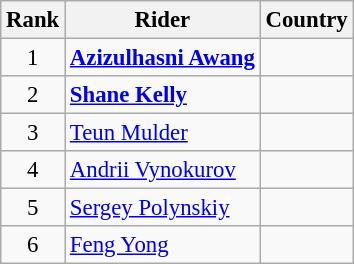<table class="wikitable sortable" style="font-size:95%" style="width:25em;">
<tr>
<th>Rank</th>
<th>Rider</th>
<th>Country</th>
</tr>
<tr>
<td align=center>1</td>
<td><strong><a href='#'>Azizulhasni Awang</a></strong></td>
<td></td>
</tr>
<tr>
<td align=center>2</td>
<td><strong><a href='#'>Shane Kelly</a></strong></td>
<td></td>
</tr>
<tr>
<td align=center>3</td>
<td><a href='#'>Teun Mulder</a></td>
<td></td>
</tr>
<tr>
<td align=center>4</td>
<td><a href='#'>Andrii Vynokurov</a></td>
<td></td>
</tr>
<tr>
<td align=center>5</td>
<td><a href='#'>Sergey Polynskiy</a></td>
<td></td>
</tr>
<tr>
<td align=center>6</td>
<td><a href='#'>Feng Yong</a></td>
<td></td>
</tr>
</table>
